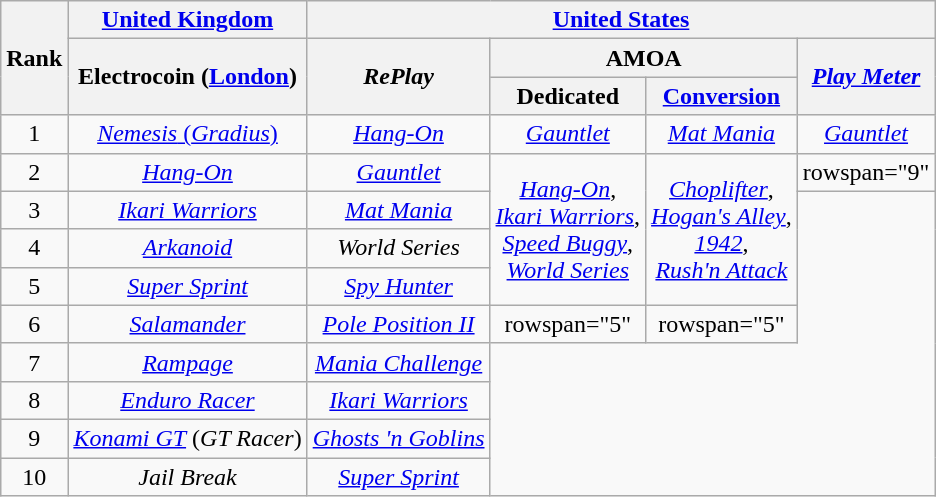<table class="wikitable sortable" style="text-align:center">
<tr>
<th rowspan="3">Rank</th>
<th><a href='#'>United Kingdom</a></th>
<th colspan="4"><a href='#'>United States</a></th>
</tr>
<tr>
<th rowspan="2">Electrocoin (<a href='#'>London</a>)</th>
<th rowspan="2"><em>RePlay</em></th>
<th colspan="2">AMOA</th>
<th rowspan="2"><em><a href='#'>Play Meter</a></em></th>
</tr>
<tr>
<th>Dedicated</th>
<th><a href='#'>Conversion</a></th>
</tr>
<tr>
<td>1</td>
<td><a href='#'><em>Nemesis</em> (<em>Gradius</em>)</a></td>
<td><em><a href='#'>Hang-On</a></em></td>
<td><em><a href='#'>Gauntlet</a></em></td>
<td><em><a href='#'>Mat Mania</a></em></td>
<td><em><a href='#'>Gauntlet</a></em></td>
</tr>
<tr>
<td>2</td>
<td><em><a href='#'>Hang-On</a></em></td>
<td><em><a href='#'>Gauntlet</a></em></td>
<td rowspan="4"><em><a href='#'>Hang-On</a></em>, <br> <em><a href='#'>Ikari Warriors</a></em>, <br> <em><a href='#'>Speed Buggy</a></em>, <br> <em><a href='#'>World Series</a></em></td>
<td rowspan="4"><em><a href='#'>Choplifter</a></em>, <br> <em><a href='#'>Hogan's Alley</a></em>, <br> <em><a href='#'>1942</a></em>, <br> <em><a href='#'>Rush'n Attack</a></em></td>
<td>rowspan="9" </td>
</tr>
<tr>
<td>3</td>
<td><em><a href='#'>Ikari Warriors</a></em></td>
<td><em><a href='#'>Mat Mania</a></em></td>
</tr>
<tr>
<td>4</td>
<td><em><a href='#'>Arkanoid</a></em></td>
<td><em>World Series</em></td>
</tr>
<tr>
<td>5</td>
<td><em><a href='#'>Super Sprint</a></em></td>
<td><em><a href='#'>Spy Hunter</a></em></td>
</tr>
<tr>
<td>6</td>
<td><em><a href='#'>Salamander</a></em></td>
<td><em><a href='#'>Pole Position II</a></em></td>
<td>rowspan="5" </td>
<td>rowspan="5" </td>
</tr>
<tr>
<td>7</td>
<td><em><a href='#'>Rampage</a></em></td>
<td><em><a href='#'>Mania Challenge</a></em></td>
</tr>
<tr>
<td>8</td>
<td><em><a href='#'>Enduro Racer</a></em></td>
<td><em><a href='#'>Ikari Warriors</a></em></td>
</tr>
<tr>
<td>9</td>
<td><em><a href='#'>Konami GT</a></em> (<em>GT Racer</em>)</td>
<td><em><a href='#'>Ghosts 'n Goblins</a></em></td>
</tr>
<tr>
<td>10</td>
<td><em>Jail Break</em></td>
<td><em><a href='#'>Super Sprint</a></em></td>
</tr>
</table>
